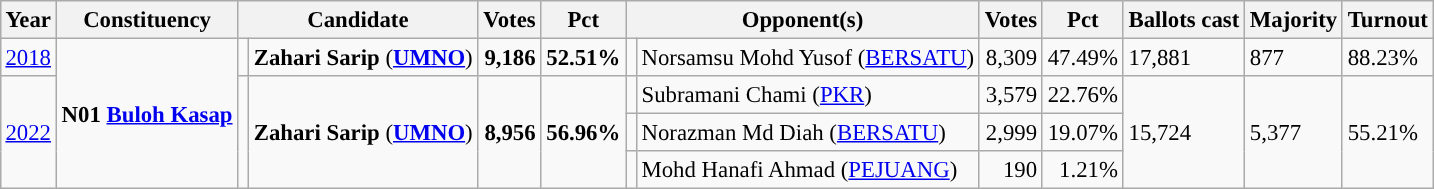<table class="wikitable" style="margin:0.5em ; font-size:95%">
<tr>
<th>Year</th>
<th>Constituency</th>
<th colspan=2>Candidate</th>
<th>Votes</th>
<th>Pct</th>
<th colspan=2>Opponent(s)</th>
<th>Votes</th>
<th>Pct</th>
<th>Ballots cast</th>
<th>Majority</th>
<th>Turnout</th>
</tr>
<tr>
<td><a href='#'>2018</a></td>
<td rowspan=4><strong>N01 <a href='#'>Buloh Kasap</a></strong></td>
<td></td>
<td><strong>Zahari Sarip</strong> (<a href='#'><strong>UMNO</strong></a>)</td>
<td align="right"><strong>9,186</strong></td>
<td><strong>52.51%</strong></td>
<td></td>
<td>Norsamsu Mohd Yusof (<a href='#'>BERSATU</a>)</td>
<td align="right">8,309</td>
<td>47.49%</td>
<td>17,881</td>
<td>877</td>
<td>88.23%</td>
</tr>
<tr>
<td rowspan=3><a href='#'>2022</a></td>
<td rowspan=3 ></td>
<td rowspan=3><strong>Zahari Sarip</strong> (<a href='#'><strong>UMNO</strong></a>)</td>
<td rowspan=3 align="right"><strong>8,956</strong></td>
<td rowspan=3><strong>56.96%</strong></td>
<td></td>
<td>Subramani Chami (<a href='#'>PKR</a>)</td>
<td align="right">3,579</td>
<td>22.76%</td>
<td rowspan=3>15,724</td>
<td rowspan=3>5,377</td>
<td rowspan=3>55.21%</td>
</tr>
<tr>
<td></td>
<td>Norazman Md Diah (<a href='#'>BERSATU</a>)</td>
<td align="right">2,999</td>
<td>19.07%</td>
</tr>
<tr>
<td></td>
<td>Mohd Hanafi Ahmad (<a href='#'>PEJUANG</a>)</td>
<td align="right">190</td>
<td align="right">1.21%</td>
</tr>
</table>
